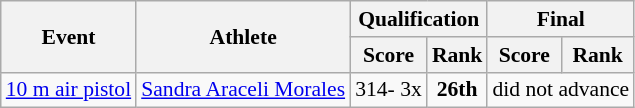<table class="wikitable" border="1" style="font-size:90%">
<tr>
<th rowspan=2>Event</th>
<th rowspan=2>Athlete</th>
<th colspan=2>Qualification</th>
<th colspan=2>Final</th>
</tr>
<tr>
<th>Score</th>
<th>Rank</th>
<th>Score</th>
<th>Rank</th>
</tr>
<tr>
<td><a href='#'>10 m air pistol</a></td>
<td><a href='#'>Sandra Araceli Morales</a></td>
<td align=center>314- 3x</td>
<td align=center><strong>26th</strong></td>
<td align=center colspan="7">did not advance</td>
</tr>
</table>
